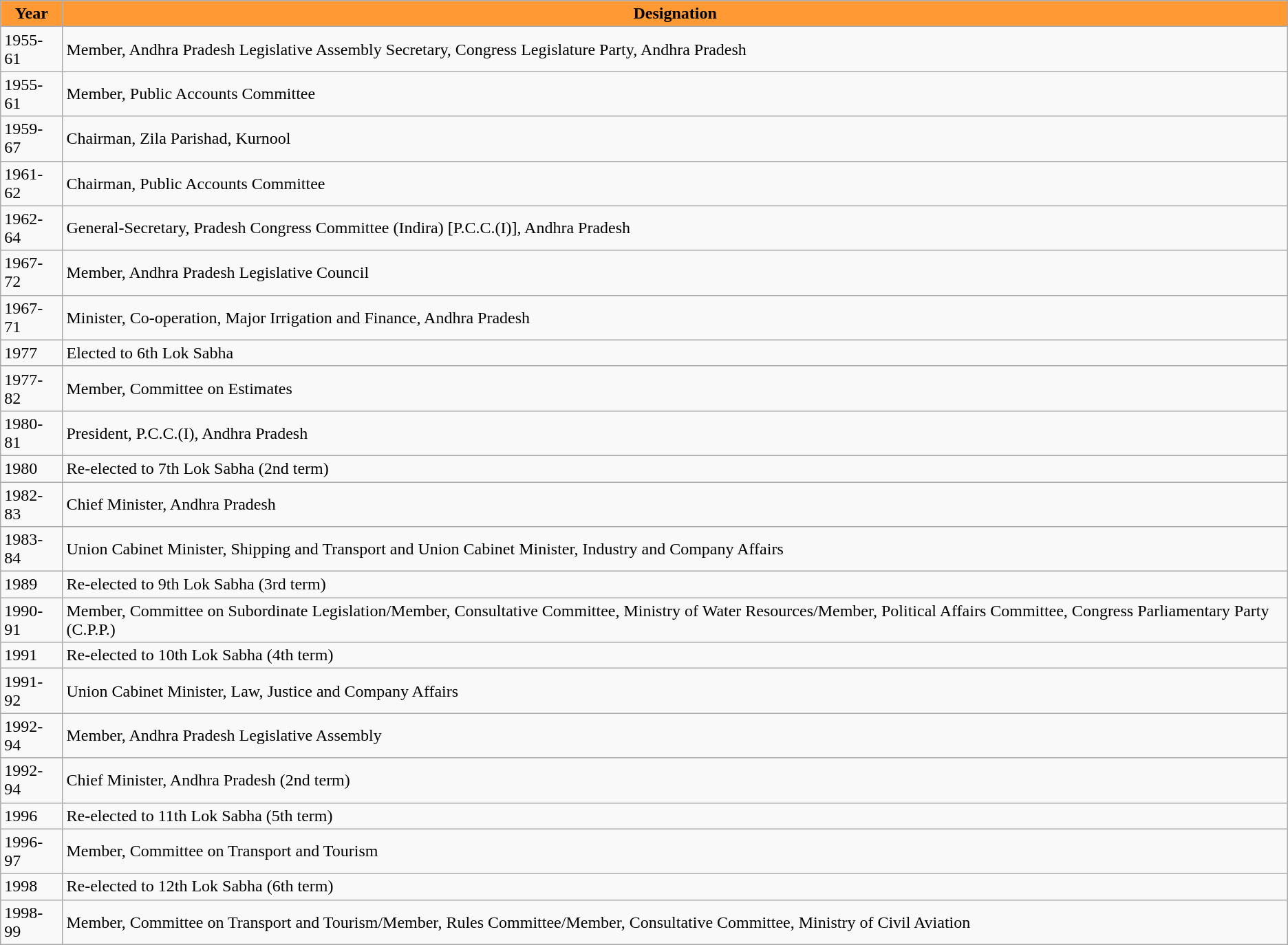<table class="wikitable sortable mw-collapsible">
<tr>
<th style="background:#FF9933; color:black;">Year</th>
<th style="background:#FF9933; color:black;">Designation</th>
</tr>
<tr style="text-align:left;">
<td>1955-61</td>
<td>Member, Andhra Pradesh Legislative Assembly Secretary, Congress Legislature Party, Andhra Pradesh</td>
</tr>
<tr>
<td>1955-61</td>
<td>Member, Public Accounts Committee</td>
</tr>
<tr>
<td>1959-67</td>
<td>Chairman, Zila Parishad, Kurnool</td>
</tr>
<tr>
<td>1961-62</td>
<td>Chairman, Public Accounts Committee</td>
</tr>
<tr>
<td>1962-64</td>
<td>General-Secretary, Pradesh Congress Committee (Indira) [P.C.C.(I)], Andhra Pradesh</td>
</tr>
<tr>
<td>1967-72</td>
<td>Member, Andhra Pradesh Legislative Council</td>
</tr>
<tr>
<td>1967-71</td>
<td>Minister, Co-operation, Major Irrigation and  Finance, Andhra Pradesh</td>
</tr>
<tr>
<td>1977</td>
<td>Elected to 6th Lok Sabha</td>
</tr>
<tr>
<td>1977-82</td>
<td>Member, Committee on Estimates</td>
</tr>
<tr>
<td>1980-81</td>
<td>President, P.C.C.(I), Andhra Pradesh</td>
</tr>
<tr>
<td>1980</td>
<td>Re-elected to 7th Lok Sabha (2nd term)</td>
</tr>
<tr>
<td>1982-83</td>
<td>Chief Minister, Andhra Pradesh</td>
</tr>
<tr>
<td>1983-84</td>
<td>Union Cabinet Minister, Shipping and Transport and Union Cabinet Minister, Industry and Company Affairs</td>
</tr>
<tr>
<td>1989</td>
<td>Re-elected to 9th Lok Sabha (3rd term)</td>
</tr>
<tr>
<td>1990-91</td>
<td>Member, Committee on Subordinate Legislation/Member, Consultative Committee, Ministry of Water Resources/Member, Political Affairs Committee, Congress Parliamentary Party (C.P.P.)</td>
</tr>
<tr>
<td>1991</td>
<td>Re-elected to 10th Lok Sabha (4th term)</td>
</tr>
<tr>
<td>1991-92</td>
<td>Union Cabinet Minister, Law, Justice and Company Affairs</td>
</tr>
<tr>
<td>1992-94</td>
<td>Member, Andhra Pradesh Legislative Assembly</td>
</tr>
<tr>
<td>1992-94</td>
<td>Chief Minister, Andhra Pradesh (2nd term)</td>
</tr>
<tr>
<td>1996</td>
<td>Re-elected to 11th Lok Sabha (5th term)</td>
</tr>
<tr>
<td>1996-97</td>
<td>Member, Committee on Transport and Tourism</td>
</tr>
<tr>
<td>1998</td>
<td>Re-elected to 12th Lok Sabha (6th term)</td>
</tr>
<tr>
<td>1998-99</td>
<td>Member, Committee on Transport and Tourism/Member, Rules Committee/Member, Consultative Committee, Ministry of Civil Aviation</td>
</tr>
</table>
